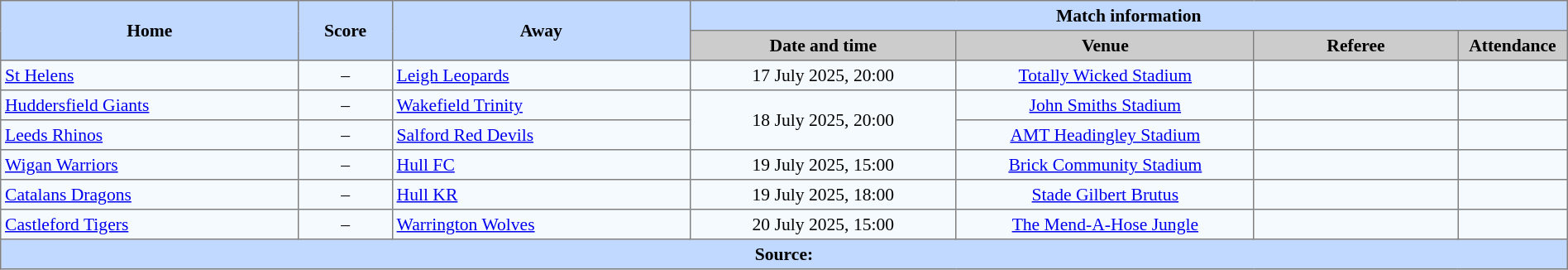<table border=1 style="border-collapse:collapse; font-size:90%; text-align:center;" cellpadding=3 cellspacing=0 width=100%>
<tr style="background:#C1D8ff;">
<th scope="col" rowspan=2 width=19%>Home</th>
<th scope="col" rowspan=2 width=6%>Score</th>
<th scope="col" rowspan=2 width=19%>Away</th>
<th colspan=4>Match information</th>
</tr>
<tr style="background:#CCCCCC;">
<th scope="col" width=17%>Date and time</th>
<th scope="col" width=19%>Venue</th>
<th scope="col" width=13%>Referee</th>
<th scope="col" width=7%>Attendance</th>
</tr>
<tr style="background:#F5FAFF;">
<td style="text-align:left;"> <a href='#'>St Helens</a></td>
<td>–</td>
<td style="text-align:left;"> <a href='#'>Leigh Leopards</a></td>
<td>17 July 2025, 20:00</td>
<td><a href='#'>Totally Wicked Stadium</a></td>
<td></td>
<td></td>
</tr>
<tr style="background:#F5FAFF;">
<td style="text-align:left;"> <a href='#'>Huddersfield Giants</a></td>
<td>–</td>
<td style="text-align:left;"> <a href='#'>Wakefield Trinity</a></td>
<td Rowspan=2>18 July 2025, 20:00</td>
<td><a href='#'>John Smiths Stadium</a></td>
<td></td>
<td></td>
</tr>
<tr style="background:#F5FAFF;">
<td style="text-align:left;"> <a href='#'>Leeds Rhinos</a></td>
<td>–</td>
<td style="text-align:left;"> <a href='#'>Salford Red Devils</a></td>
<td><a href='#'>AMT Headingley Stadium</a></td>
<td></td>
<td></td>
</tr>
<tr style="background:#F5FAFF;">
<td style="text-align:left;"> <a href='#'>Wigan Warriors</a></td>
<td>–</td>
<td style="text-align:left;"> <a href='#'>Hull FC</a></td>
<td>19 July 2025, 15:00</td>
<td><a href='#'>Brick Community Stadium</a></td>
<td></td>
<td></td>
</tr>
<tr style="background:#F5FAFF;">
<td style="text-align:left;"> <a href='#'>Catalans Dragons</a></td>
<td>–</td>
<td style="text-align:left;"> <a href='#'>Hull KR</a></td>
<td>19 July 2025, 18:00</td>
<td><a href='#'>Stade Gilbert Brutus</a></td>
<td></td>
<td></td>
</tr>
<tr style="background:#F5FAFF;">
<td style="text-align:left;"> <a href='#'>Castleford Tigers</a></td>
<td>–</td>
<td style="text-align:left;"> <a href='#'>Warrington Wolves</a></td>
<td>20 July 2025, 15:00</td>
<td><a href='#'>The Mend-A-Hose Jungle</a></td>
<td></td>
<td></td>
</tr>
<tr style="background:#c1d8ff;">
<th colspan=7>Source:</th>
</tr>
</table>
